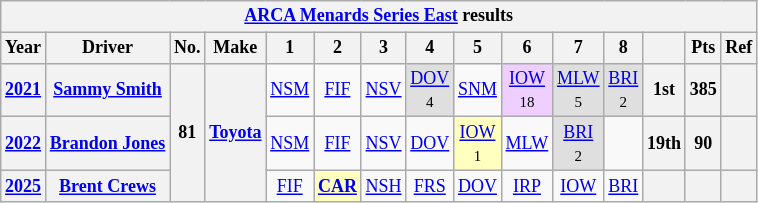<table class="wikitable mw-collapsible mw-collapsed" style="text-align:center; font-size:75%">
<tr>
<th colspan=15><a href='#'>ARCA Menards Series East</a> results</th>
</tr>
<tr>
<th>Year</th>
<th>Driver</th>
<th>No.</th>
<th>Make</th>
<th>1</th>
<th>2</th>
<th>3</th>
<th>4</th>
<th>5</th>
<th>6</th>
<th>7</th>
<th>8</th>
<th></th>
<th>Pts</th>
<th>Ref</th>
</tr>
<tr>
<th><a href='#'>2021</a></th>
<th><a href='#'>Sammy Smith</a></th>
<th rowspan="3">81</th>
<th rowspan="3"><a href='#'>Toyota</a></th>
<td><a href='#'>NSM</a></td>
<td><a href='#'>FIF</a></td>
<td><a href='#'>NSV</a></td>
<td style="background:#DFDFDF;"><a href='#'>DOV</a><br><small>4</small></td>
<td><a href='#'>SNM</a></td>
<td style="background:#EFCFFF;"><a href='#'>IOW</a><br><small>18</small></td>
<td style="background:#DFDFDF;"><a href='#'>MLW</a><br><small>5</small></td>
<td style="background:#DFDFDF;"><a href='#'>BRI</a><br><small>2</small></td>
<th>1st</th>
<th>385</th>
<th></th>
</tr>
<tr>
<th><a href='#'>2022</a></th>
<th><a href='#'>Brandon Jones</a></th>
<td><a href='#'>NSM</a></td>
<td><a href='#'>FIF</a></td>
<td><a href='#'>NSV</a></td>
<td><a href='#'>DOV</a></td>
<td style="background:#FFFFBF;"><a href='#'>IOW</a><br><small>1</small></td>
<td><a href='#'>MLW</a></td>
<td style="background:#DFDFDF;"><a href='#'>BRI</a><br><small>2</small></td>
<td colspan=1></td>
<th>19th</th>
<th>90</th>
<th></th>
</tr>
<tr>
<th><a href='#'>2025</a></th>
<th><a href='#'>Brent Crews</a></th>
<td><a href='#'>FIF</a></td>
<td style="background:#FFFFBF;"><strong><a href='#'>CAR</a></strong><br></td>
<td><a href='#'>NSH</a></td>
<td><a href='#'>FRS</a></td>
<td><a href='#'>DOV</a></td>
<td><a href='#'>IRP</a></td>
<td><a href='#'>IOW</a></td>
<td><a href='#'>BRI</a></td>
<th></th>
<th></th>
<th></th>
</tr>
</table>
